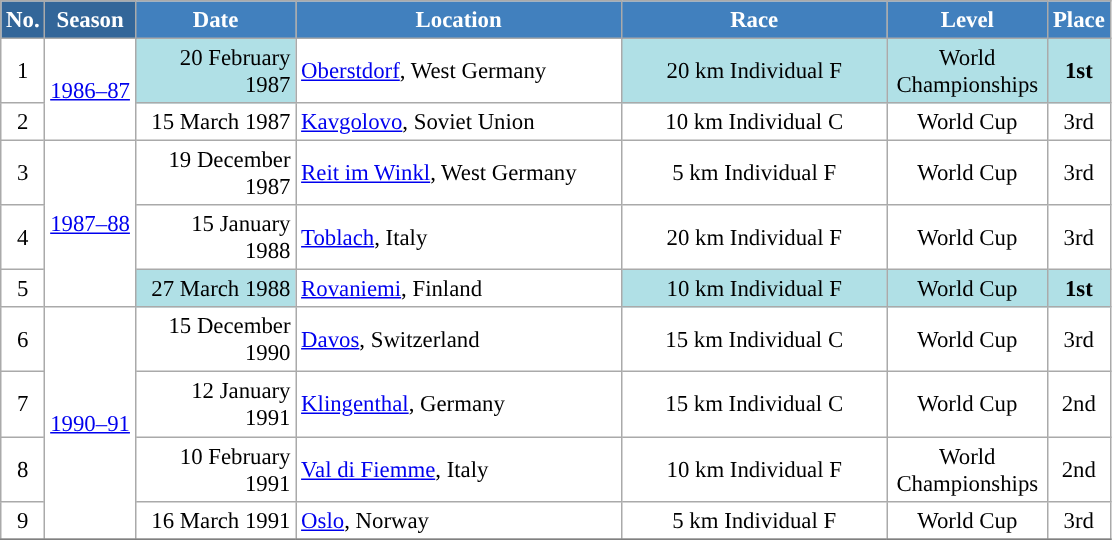<table class="wikitable sortable" style="font-size:95%; text-align:center; border:grey solid 1px; border-collapse:collapse; background:#ffffff;">
<tr style="background:#efefef;">
<th style="background-color:#369; color:white;">No.</th>
<th style="background-color:#369; color:white;">Season</th>
<th style="background-color:#4180be; color:white; width:100px;">Date</th>
<th style="background-color:#4180be; color:white; width:210px;">Location</th>
<th style="background-color:#4180be; color:white; width:170px;">Race</th>
<th style="background-color:#4180be; color:white; width:100px;">Level</th>
<th style="background-color:#4180be; color:white;">Place</th>
</tr>
<tr>
<td align=center>1</td>
<td rowspan=2 align=center><a href='#'>1986–87</a></td>
<td bgcolor="#BOEOE6" align=right>20 February 1987</td>
<td align=left> <a href='#'>Oberstdorf</a>, West Germany</td>
<td bgcolor="#BOEOE6">20 km Individual F</td>
<td bgcolor="#BOEOE6">World Championships</td>
<td bgcolor="#BOEOE6"><strong>1st</strong></td>
</tr>
<tr>
<td align=center>2</td>
<td align=right>15 March 1987</td>
<td align=left> <a href='#'>Kavgolovo</a>, Soviet Union</td>
<td>10 km Individual C</td>
<td>World Cup</td>
<td>3rd</td>
</tr>
<tr>
<td align=center>3</td>
<td rowspan=3 align=center><a href='#'>1987–88</a></td>
<td align=right>19 December 1987</td>
<td align=left> <a href='#'>Reit im Winkl</a>, West Germany</td>
<td>5 km Individual F</td>
<td>World Cup</td>
<td>3rd</td>
</tr>
<tr>
<td align=center>4</td>
<td align=right>15 January 1988</td>
<td align=left> <a href='#'>Toblach</a>, Italy</td>
<td>20 km Individual F</td>
<td>World Cup</td>
<td>3rd</td>
</tr>
<tr>
<td align=center>5</td>
<td bgcolor="#BOEOE6" align=right>27 March 1988</td>
<td align=left> <a href='#'>Rovaniemi</a>, Finland</td>
<td bgcolor="#BOEOE6">10 km Individual F</td>
<td bgcolor="#BOEOE6">World Cup</td>
<td bgcolor="#BOEOE6"><strong>1st</strong></td>
</tr>
<tr>
<td align=center>6</td>
<td rowspan=4 align=center><a href='#'>1990–91</a></td>
<td align=right>15 December 1990</td>
<td align=left> <a href='#'>Davos</a>, Switzerland</td>
<td>15 km Individual C</td>
<td>World Cup</td>
<td>3rd</td>
</tr>
<tr>
<td align=center>7</td>
<td align=right>12 January 1991</td>
<td align=left> <a href='#'>Klingenthal</a>, Germany</td>
<td>15 km Individual C</td>
<td>World Cup</td>
<td>2nd</td>
</tr>
<tr>
<td align=center>8</td>
<td align=right>10 February 1991</td>
<td align=left> <a href='#'>Val di Fiemme</a>, Italy</td>
<td>10 km Individual F</td>
<td>World Championships</td>
<td>2nd</td>
</tr>
<tr>
<td align=center>9</td>
<td align=right>16 March 1991</td>
<td align=left> <a href='#'>Oslo</a>, Norway</td>
<td>5 km Individual F</td>
<td>World Cup</td>
<td>3rd</td>
</tr>
<tr>
</tr>
</table>
